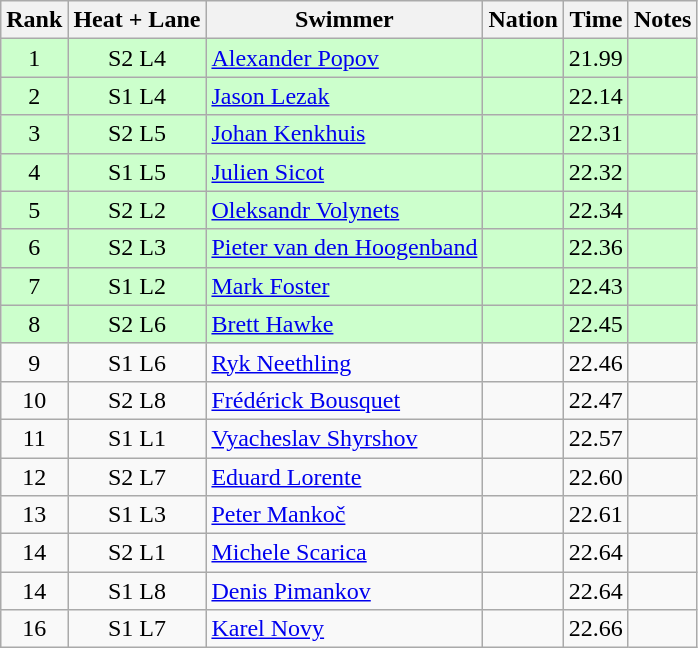<table class="wikitable sortable" style="text-align:center">
<tr>
<th>Rank</th>
<th>Heat + Lane</th>
<th>Swimmer</th>
<th>Nation</th>
<th>Time</th>
<th>Notes</th>
</tr>
<tr bgcolor=ccffcc>
<td>1</td>
<td>S2 L4</td>
<td align=left><a href='#'>Alexander Popov</a></td>
<td align=left></td>
<td>21.99</td>
<td></td>
</tr>
<tr bgcolor=ccffcc>
<td>2</td>
<td>S1 L4</td>
<td align=left><a href='#'>Jason Lezak</a></td>
<td align=left></td>
<td>22.14</td>
<td></td>
</tr>
<tr bgcolor=ccffcc>
<td>3</td>
<td>S2 L5</td>
<td align=left><a href='#'>Johan Kenkhuis</a></td>
<td align=left></td>
<td>22.31</td>
<td></td>
</tr>
<tr bgcolor=ccffcc>
<td>4</td>
<td>S1 L5</td>
<td align=left><a href='#'>Julien Sicot</a></td>
<td align=left></td>
<td>22.32</td>
<td></td>
</tr>
<tr bgcolor=ccffcc>
<td>5</td>
<td>S2 L2</td>
<td align=left><a href='#'>Oleksandr Volynets</a></td>
<td align=left></td>
<td>22.34</td>
<td></td>
</tr>
<tr bgcolor=ccffcc>
<td>6</td>
<td>S2 L3</td>
<td align=left><a href='#'>Pieter van den Hoogenband</a></td>
<td align=left></td>
<td>22.36</td>
<td></td>
</tr>
<tr bgcolor=ccffcc>
<td>7</td>
<td>S1 L2</td>
<td align=left><a href='#'>Mark Foster</a></td>
<td align=left></td>
<td>22.43</td>
<td></td>
</tr>
<tr bgcolor=ccffcc>
<td>8</td>
<td>S2 L6</td>
<td align=left><a href='#'>Brett Hawke</a></td>
<td align=left></td>
<td>22.45</td>
<td></td>
</tr>
<tr>
<td>9</td>
<td>S1 L6</td>
<td align=left><a href='#'>Ryk Neethling</a></td>
<td align=left></td>
<td>22.46</td>
<td></td>
</tr>
<tr>
<td>10</td>
<td>S2 L8</td>
<td align=left><a href='#'>Frédérick Bousquet</a></td>
<td align=left></td>
<td>22.47</td>
<td></td>
</tr>
<tr>
<td>11</td>
<td>S1 L1</td>
<td align=left><a href='#'>Vyacheslav Shyrshov</a></td>
<td align=left></td>
<td>22.57</td>
<td></td>
</tr>
<tr>
<td>12</td>
<td>S2 L7</td>
<td align=left><a href='#'>Eduard Lorente</a></td>
<td align=left></td>
<td>22.60</td>
<td></td>
</tr>
<tr>
<td>13</td>
<td>S1 L3</td>
<td align=left><a href='#'>Peter Mankoč</a></td>
<td align=left></td>
<td>22.61</td>
<td></td>
</tr>
<tr>
<td>14</td>
<td>S2 L1</td>
<td align=left><a href='#'>Michele Scarica</a></td>
<td align=left></td>
<td>22.64</td>
<td></td>
</tr>
<tr>
<td>14</td>
<td>S1 L8</td>
<td align=left><a href='#'>Denis Pimankov</a></td>
<td align=left></td>
<td>22.64</td>
<td></td>
</tr>
<tr>
<td>16</td>
<td>S1 L7</td>
<td align=left><a href='#'>Karel Novy</a></td>
<td align=left></td>
<td>22.66</td>
<td></td>
</tr>
</table>
